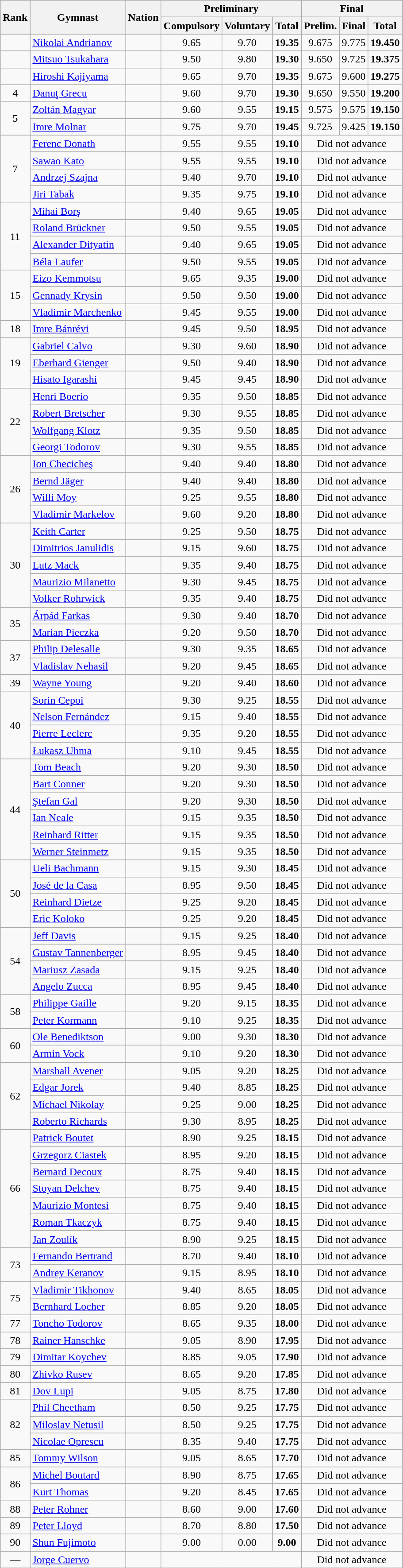<table class="wikitable sortable" style="text-align:center">
<tr>
<th rowspan=2>Rank</th>
<th rowspan=2>Gymnast</th>
<th rowspan=2>Nation</th>
<th colspan=3>Preliminary</th>
<th colspan=3>Final</th>
</tr>
<tr>
<th>Compulsory</th>
<th>Voluntary</th>
<th>Total</th>
<th> Prelim.</th>
<th>Final</th>
<th>Total</th>
</tr>
<tr>
<td></td>
<td align=left data-sort-value=Andrianov><a href='#'>Nikolai Andrianov</a></td>
<td align=left></td>
<td>9.65</td>
<td>9.70</td>
<td><strong>19.35</strong></td>
<td>9.675</td>
<td>9.775</td>
<td><strong>19.450</strong></td>
</tr>
<tr>
<td></td>
<td align=left data-sort-value=Tsukahara><a href='#'>Mitsuo Tsukahara</a></td>
<td align=left></td>
<td>9.50</td>
<td>9.80</td>
<td><strong>19.30</strong></td>
<td>9.650</td>
<td>9.725</td>
<td><strong>19.375</strong></td>
</tr>
<tr>
<td></td>
<td align=left data-sort-value=Kajiyama><a href='#'>Hiroshi Kajiyama</a></td>
<td align=left></td>
<td>9.65</td>
<td>9.70</td>
<td><strong>19.35</strong></td>
<td>9.675</td>
<td>9.600</td>
<td><strong>19.275</strong></td>
</tr>
<tr>
<td>4</td>
<td align=left data-sort-value=Grecu><a href='#'>Danuţ Grecu</a></td>
<td align=left></td>
<td>9.60</td>
<td>9.70</td>
<td><strong>19.30</strong></td>
<td>9.650</td>
<td>9.550</td>
<td><strong>19.200</strong></td>
</tr>
<tr>
<td rowspan=2>5</td>
<td align=left data-sort-value=Magyar><a href='#'>Zoltán Magyar</a></td>
<td align=left></td>
<td>9.60</td>
<td>9.55</td>
<td><strong>19.15</strong></td>
<td>9.575</td>
<td>9.575</td>
<td><strong>19.150</strong></td>
</tr>
<tr>
<td align=left data-sort-value=Molnar><a href='#'>Imre Molnar</a></td>
<td align=left></td>
<td>9.75</td>
<td>9.70</td>
<td><strong>19.45</strong></td>
<td>9.725</td>
<td>9.425</td>
<td><strong>19.150</strong></td>
</tr>
<tr>
<td rowspan=4>7</td>
<td align=left data-sort-value=Donath><a href='#'>Ferenc Donath</a></td>
<td align=left></td>
<td>9.55</td>
<td>9.55</td>
<td><strong>19.10</strong></td>
<td colspan=3 data-sort-value=0.00>Did not advance</td>
</tr>
<tr>
<td align=left data-sort-value=Kato><a href='#'>Sawao Kato</a></td>
<td align=left></td>
<td>9.55</td>
<td>9.55</td>
<td><strong>19.10</strong></td>
<td colspan=3 data-sort-value=0.00>Did not advance</td>
</tr>
<tr>
<td align=left data-sort-value=Szajna><a href='#'>Andrzej Szajna</a></td>
<td align=left></td>
<td>9.40</td>
<td>9.70</td>
<td><strong>19.10</strong></td>
<td colspan=3 data-sort-value=0.00>Did not advance</td>
</tr>
<tr>
<td align=left data-sort-value=Tabak><a href='#'>Jiri Tabak</a></td>
<td align=left></td>
<td>9.35</td>
<td>9.75</td>
<td><strong>19.10</strong></td>
<td colspan=3 data-sort-value=0.00>Did not advance</td>
</tr>
<tr>
<td rowspan=4>11</td>
<td align=left data-sort-value=Borş><a href='#'>Mihai Borş</a></td>
<td align=left></td>
<td>9.40</td>
<td>9.65</td>
<td><strong>19.05</strong></td>
<td colspan=3 data-sort-value=0.00>Did not advance</td>
</tr>
<tr>
<td align=left data-sort-value=Brückner><a href='#'>Roland Brückner</a></td>
<td align=left></td>
<td>9.50</td>
<td>9.55</td>
<td><strong>19.05</strong></td>
<td colspan=3 data-sort-value=0.00>Did not advance</td>
</tr>
<tr>
<td align=left data-sort-value=Dityatin><a href='#'>Alexander Dityatin</a></td>
<td align=left></td>
<td>9.40</td>
<td>9.65</td>
<td><strong>19.05</strong></td>
<td colspan=3 data-sort-value=0.00>Did not advance</td>
</tr>
<tr>
<td align=left data-sort-value=Laufer><a href='#'>Béla Laufer</a></td>
<td align=left></td>
<td>9.50</td>
<td>9.55</td>
<td><strong>19.05</strong></td>
<td colspan=3 data-sort-value=0.00>Did not advance</td>
</tr>
<tr>
<td rowspan=3>15</td>
<td align=left data-sort-value=Kemmotsu><a href='#'>Eizo Kemmotsu</a></td>
<td align=left></td>
<td>9.65</td>
<td>9.35</td>
<td><strong>19.00</strong></td>
<td colspan=3 data-sort-value=0.00>Did not advance</td>
</tr>
<tr>
<td align=left data-sort-value=Krysin><a href='#'>Gennady Krysin</a></td>
<td align=left></td>
<td>9.50</td>
<td>9.50</td>
<td><strong>19.00</strong></td>
<td colspan=3 data-sort-value=0.00>Did not advance</td>
</tr>
<tr>
<td align=left data-sort-value=Marchenko><a href='#'>Vladimir Marchenko</a></td>
<td align=left></td>
<td>9.45</td>
<td>9.55</td>
<td><strong>19.00</strong></td>
<td colspan=3 data-sort-value=0.00>Did not advance</td>
</tr>
<tr>
<td>18</td>
<td align=left data-sort-value=Bánrévi><a href='#'>Imre Bánrévi</a></td>
<td align=left></td>
<td>9.45</td>
<td>9.50</td>
<td><strong>18.95</strong></td>
<td colspan=3 data-sort-value=0.00>Did not advance</td>
</tr>
<tr>
<td rowspan=3>19</td>
<td align=left data-sort-value=Calvo><a href='#'>Gabriel Calvo</a></td>
<td align=left></td>
<td>9.30</td>
<td>9.60</td>
<td><strong>18.90</strong></td>
<td colspan=3 data-sort-value=0.00>Did not advance</td>
</tr>
<tr>
<td align=left data-sort-value=Gienger><a href='#'>Eberhard Gienger</a></td>
<td align=left></td>
<td>9.50</td>
<td>9.40</td>
<td><strong>18.90</strong></td>
<td colspan=3 data-sort-value=0.00>Did not advance</td>
</tr>
<tr>
<td align=left data-sort-value=Igarashi><a href='#'>Hisato Igarashi</a></td>
<td align=left></td>
<td>9.45</td>
<td>9.45</td>
<td><strong>18.90</strong></td>
<td colspan=3 data-sort-value=0.00>Did not advance</td>
</tr>
<tr>
<td rowspan=4>22</td>
<td align=left data-sort-value=Boerio><a href='#'>Henri Boerio</a></td>
<td align=left></td>
<td>9.35</td>
<td>9.50</td>
<td><strong>18.85</strong></td>
<td colspan=3 data-sort-value=0.00>Did not advance</td>
</tr>
<tr>
<td align=left data-sort-value=Bretscher><a href='#'>Robert Bretscher</a></td>
<td align=left></td>
<td>9.30</td>
<td>9.55</td>
<td><strong>18.85</strong></td>
<td colspan=3 data-sort-value=0.00>Did not advance</td>
</tr>
<tr>
<td align=left data-sort-value=Klotz><a href='#'>Wolfgang Klotz</a></td>
<td align=left></td>
<td>9.35</td>
<td>9.50</td>
<td><strong>18.85</strong></td>
<td colspan=3 data-sort-value=0.00>Did not advance</td>
</tr>
<tr>
<td align=left data-sort-value=Todorov><a href='#'>Georgi Todorov</a></td>
<td align=left></td>
<td>9.30</td>
<td>9.55</td>
<td><strong>18.85</strong></td>
<td colspan=3 data-sort-value=0.00>Did not advance</td>
</tr>
<tr>
<td rowspan=4>26</td>
<td align=left data-sort-value=Checicheş><a href='#'>Ion Checicheş</a></td>
<td align=left></td>
<td>9.40</td>
<td>9.40</td>
<td><strong>18.80</strong></td>
<td colspan=3 data-sort-value=0.00>Did not advance</td>
</tr>
<tr>
<td align=left data-sort-value=Jäger><a href='#'>Bernd Jäger</a></td>
<td align=left></td>
<td>9.40</td>
<td>9.40</td>
<td><strong>18.80</strong></td>
<td colspan=3 data-sort-value=0.00>Did not advance</td>
</tr>
<tr>
<td align=left data-sort-value=Moy><a href='#'>Willi Moy</a></td>
<td align=left></td>
<td>9.25</td>
<td>9.55</td>
<td><strong>18.80</strong></td>
<td colspan=3 data-sort-value=0.00>Did not advance</td>
</tr>
<tr>
<td align=left data-sort-value=Markelov><a href='#'>Vladimir Markelov</a></td>
<td align=left></td>
<td>9.60</td>
<td>9.20</td>
<td><strong>18.80</strong></td>
<td colspan=3 data-sort-value=0.00>Did not advance</td>
</tr>
<tr>
<td rowspan=5>30</td>
<td align=left data-sort-value=Carter><a href='#'>Keith Carter</a></td>
<td align=left></td>
<td>9.25</td>
<td>9.50</td>
<td><strong>18.75</strong></td>
<td colspan=3 data-sort-value=0.00>Did not advance</td>
</tr>
<tr>
<td align=left data-sort-value=Janulidis><a href='#'>Dimitrios Janulidis</a></td>
<td align=left></td>
<td>9.15</td>
<td>9.60</td>
<td><strong>18.75</strong></td>
<td colspan=3 data-sort-value=0.00>Did not advance</td>
</tr>
<tr>
<td align=left data-sort-value=Mack><a href='#'>Lutz Mack</a></td>
<td align=left></td>
<td>9.35</td>
<td>9.40</td>
<td><strong>18.75</strong></td>
<td colspan=3 data-sort-value=0.00>Did not advance</td>
</tr>
<tr>
<td align=left data-sort-value=Milanetto><a href='#'>Maurizio Milanetto</a></td>
<td align=left></td>
<td>9.30</td>
<td>9.45</td>
<td><strong>18.75</strong></td>
<td colspan=3 data-sort-value=0.00>Did not advance</td>
</tr>
<tr>
<td align=left data-sort-value=Rohrwick><a href='#'>Volker Rohrwick</a></td>
<td align=left></td>
<td>9.35</td>
<td>9.40</td>
<td><strong>18.75</strong></td>
<td colspan=3 data-sort-value=0.00>Did not advance</td>
</tr>
<tr>
<td rowspan=2>35</td>
<td align=left data-sort-value=Farkas><a href='#'>Árpád Farkas</a></td>
<td align=left></td>
<td>9.30</td>
<td>9.40</td>
<td><strong>18.70</strong></td>
<td colspan=3 data-sort-value=0.00>Did not advance</td>
</tr>
<tr>
<td align=left data-sort-value=Pieczka><a href='#'>Marian Pieczka</a></td>
<td align=left></td>
<td>9.20</td>
<td>9.50</td>
<td><strong>18.70</strong></td>
<td colspan=3 data-sort-value=0.00>Did not advance</td>
</tr>
<tr>
<td rowspan=2>37</td>
<td align=left data-sort-value=Delesalle><a href='#'>Philip Delesalle</a></td>
<td align=left></td>
<td>9.30</td>
<td>9.35</td>
<td><strong>18.65</strong></td>
<td colspan=3 data-sort-value=0.00>Did not advance</td>
</tr>
<tr>
<td align=left data-sort-value=Nehasil><a href='#'>Vladislav Nehasil</a></td>
<td align=left></td>
<td>9.20</td>
<td>9.45</td>
<td><strong>18.65</strong></td>
<td colspan=3 data-sort-value=0.00>Did not advance</td>
</tr>
<tr>
<td>39</td>
<td align=left data-sort-value=Young><a href='#'>Wayne Young</a></td>
<td align=left></td>
<td>9.20</td>
<td>9.40</td>
<td><strong>18.60</strong></td>
<td colspan=3 data-sort-value=0.00>Did not advance</td>
</tr>
<tr>
<td rowspan=4>40</td>
<td align=left data-sort-value=Cepoi><a href='#'>Sorin Cepoi</a></td>
<td align=left></td>
<td>9.30</td>
<td>9.25</td>
<td><strong>18.55</strong></td>
<td colspan=3 data-sort-value=0.00>Did not advance</td>
</tr>
<tr>
<td align=left data-sort-value=Fernández><a href='#'>Nelson Fernández</a></td>
<td align=left></td>
<td>9.15</td>
<td>9.40</td>
<td><strong>18.55</strong></td>
<td colspan=3 data-sort-value=0.00>Did not advance</td>
</tr>
<tr>
<td align=left data-sort-value=Leclerc><a href='#'>Pierre Leclerc</a></td>
<td align=left></td>
<td>9.35</td>
<td>9.20</td>
<td><strong>18.55</strong></td>
<td colspan=3 data-sort-value=0.00>Did not advance</td>
</tr>
<tr>
<td align=left data-sort-value=Uhma><a href='#'>Łukasz Uhma</a></td>
<td align=left></td>
<td>9.10</td>
<td>9.45</td>
<td><strong>18.55</strong></td>
<td colspan=3 data-sort-value=0.00>Did not advance</td>
</tr>
<tr>
<td rowspan=6>44</td>
<td align=left data-sort-value=Beach><a href='#'>Tom Beach</a></td>
<td align=left></td>
<td>9.20</td>
<td>9.30</td>
<td><strong>18.50</strong></td>
<td colspan=3 data-sort-value=0.00>Did not advance</td>
</tr>
<tr>
<td align=left data-sort-value=Conner><a href='#'>Bart Conner</a></td>
<td align=left></td>
<td>9.20</td>
<td>9.30</td>
<td><strong>18.50</strong></td>
<td colspan=3 data-sort-value=0.00>Did not advance</td>
</tr>
<tr>
<td align=left data-sort-value=Gal><a href='#'>Ştefan Gal</a></td>
<td align=left></td>
<td>9.20</td>
<td>9.30</td>
<td><strong>18.50</strong></td>
<td colspan=3 data-sort-value=0.00>Did not advance</td>
</tr>
<tr>
<td align=left data-sort-value=Neale><a href='#'>Ian Neale</a></td>
<td align=left></td>
<td>9.15</td>
<td>9.35</td>
<td><strong>18.50</strong></td>
<td colspan=3 data-sort-value=0.00>Did not advance</td>
</tr>
<tr>
<td align=left data-sort-value=Ritter><a href='#'>Reinhard Ritter</a></td>
<td align=left></td>
<td>9.15</td>
<td>9.35</td>
<td><strong>18.50</strong></td>
<td colspan=3 data-sort-value=0.00>Did not advance</td>
</tr>
<tr>
<td align=left data-sort-value=Steinmetz><a href='#'>Werner Steinmetz</a></td>
<td align=left></td>
<td>9.15</td>
<td>9.35</td>
<td><strong>18.50</strong></td>
<td colspan=3 data-sort-value=0.00>Did not advance</td>
</tr>
<tr>
<td rowspan=4>50</td>
<td align=left data-sort-value=Bachmann><a href='#'>Ueli Bachmann</a></td>
<td align=left></td>
<td>9.15</td>
<td>9.30</td>
<td><strong>18.45</strong></td>
<td colspan=3 data-sort-value=0.00>Did not advance</td>
</tr>
<tr>
<td align=left data-sort-value=de la Casa><a href='#'>José de la Casa</a></td>
<td align=left></td>
<td>8.95</td>
<td>9.50</td>
<td><strong>18.45</strong></td>
<td colspan=3 data-sort-value=0.00>Did not advance</td>
</tr>
<tr>
<td align=left data-sort-value=Dietze><a href='#'>Reinhard Dietze</a></td>
<td align=left></td>
<td>9.25</td>
<td>9.20</td>
<td><strong>18.45</strong></td>
<td colspan=3 data-sort-value=0.00>Did not advance</td>
</tr>
<tr>
<td align=left data-sort-value=Koloko><a href='#'>Eric Koloko</a></td>
<td align=left></td>
<td>9.25</td>
<td>9.20</td>
<td><strong>18.45</strong></td>
<td colspan=3 data-sort-value=0.00>Did not advance</td>
</tr>
<tr>
<td rowspan=4>54</td>
<td align=left data-sort-value=Davis><a href='#'>Jeff Davis</a></td>
<td align=left></td>
<td>9.15</td>
<td>9.25</td>
<td><strong>18.40</strong></td>
<td colspan=3 data-sort-value=0.00>Did not advance</td>
</tr>
<tr>
<td align=left data-sort-value=Tannenberger><a href='#'>Gustav Tannenberger</a></td>
<td align=left></td>
<td>8.95</td>
<td>9.45</td>
<td><strong>18.40</strong></td>
<td colspan=3 data-sort-value=0.00>Did not advance</td>
</tr>
<tr>
<td align=left data-sort-value=Zasada><a href='#'>Mariusz Zasada</a></td>
<td align=left></td>
<td>9.15</td>
<td>9.25</td>
<td><strong>18.40</strong></td>
<td colspan=3 data-sort-value=0.00>Did not advance</td>
</tr>
<tr>
<td align=left data-sort-value=Zucca><a href='#'>Angelo Zucca</a></td>
<td align=left></td>
<td>8.95</td>
<td>9.45</td>
<td><strong>18.40</strong></td>
<td colspan=3 data-sort-value=0.00>Did not advance</td>
</tr>
<tr>
<td rowspan=2>58</td>
<td align=left data-sort-value=Gaille><a href='#'>Philippe Gaille</a></td>
<td align=left></td>
<td>9.20</td>
<td>9.15</td>
<td><strong>18.35</strong></td>
<td colspan=3 data-sort-value=0.00>Did not advance</td>
</tr>
<tr>
<td align=left data-sort-value=Kormann><a href='#'>Peter Kormann</a></td>
<td align=left></td>
<td>9.10</td>
<td>9.25</td>
<td><strong>18.35</strong></td>
<td colspan=3 data-sort-value=0.00>Did not advance</td>
</tr>
<tr>
<td rowspan=2>60</td>
<td align=left data-sort-value=Benediktson><a href='#'>Ole Benediktson</a></td>
<td align=left></td>
<td>9.00</td>
<td>9.30</td>
<td><strong>18.30</strong></td>
<td colspan=3 data-sort-value=0.00>Did not advance</td>
</tr>
<tr>
<td align=left data-sort-value=Vock><a href='#'>Armin Vock</a></td>
<td align=left></td>
<td>9.10</td>
<td>9.20</td>
<td><strong>18.30</strong></td>
<td colspan=3 data-sort-value=0.00>Did not advance</td>
</tr>
<tr>
<td rowspan=4>62</td>
<td align=left data-sort-value=Avener><a href='#'>Marshall Avener</a></td>
<td align=left></td>
<td>9.05</td>
<td>9.20</td>
<td><strong>18.25</strong></td>
<td colspan=3 data-sort-value=0.00>Did not advance</td>
</tr>
<tr>
<td align=left data-sort-value=Jorek><a href='#'>Edgar Jorek</a></td>
<td align=left></td>
<td>9.40</td>
<td>8.85</td>
<td><strong>18.25</strong></td>
<td colspan=3 data-sort-value=0.00>Did not advance</td>
</tr>
<tr>
<td align=left data-sort-value=Nikolay><a href='#'>Michael Nikolay</a></td>
<td align=left></td>
<td>9.25</td>
<td>9.00</td>
<td><strong>18.25</strong></td>
<td colspan=3 data-sort-value=0.00>Did not advance</td>
</tr>
<tr>
<td align=left data-sort-value=Richards><a href='#'>Roberto Richards</a></td>
<td align=left></td>
<td>9.30</td>
<td>8.95</td>
<td><strong>18.25</strong></td>
<td colspan=3 data-sort-value=0.00>Did not advance</td>
</tr>
<tr>
<td rowspan=7>66</td>
<td align=left data-sort-value=Boutet><a href='#'>Patrick Boutet</a></td>
<td align=left></td>
<td>8.90</td>
<td>9.25</td>
<td><strong>18.15</strong></td>
<td colspan=3 data-sort-value=0.00>Did not advance</td>
</tr>
<tr>
<td align=left data-sort-value=Ciastek><a href='#'>Grzegorz Ciastek</a></td>
<td align=left></td>
<td>8.95</td>
<td>9.20</td>
<td><strong>18.15</strong></td>
<td colspan=3 data-sort-value=0.00>Did not advance</td>
</tr>
<tr>
<td align=left data-sort-value=Decoux><a href='#'>Bernard Decoux</a></td>
<td align=left></td>
<td>8.75</td>
<td>9.40</td>
<td><strong>18.15</strong></td>
<td colspan=3 data-sort-value=0.00>Did not advance</td>
</tr>
<tr>
<td align=left data-sort-value=Delchev><a href='#'>Stoyan Delchev</a></td>
<td align=left></td>
<td>8.75</td>
<td>9.40</td>
<td><strong>18.15</strong></td>
<td colspan=3 data-sort-value=0.00>Did not advance</td>
</tr>
<tr>
<td align=left data-sort-value=Montesi><a href='#'>Maurizio Montesi</a></td>
<td align=left></td>
<td>8.75</td>
<td>9.40</td>
<td><strong>18.15</strong></td>
<td colspan=3 data-sort-value=0.00>Did not advance</td>
</tr>
<tr>
<td align=left data-sort-value=Tkaczyk><a href='#'>Roman Tkaczyk</a></td>
<td align=left></td>
<td>8.75</td>
<td>9.40</td>
<td><strong>18.15</strong></td>
<td colspan=3 data-sort-value=0.00>Did not advance</td>
</tr>
<tr>
<td align=left data-sort-value=Zoulík><a href='#'>Jan Zoulík</a></td>
<td align=left></td>
<td>8.90</td>
<td>9.25</td>
<td><strong>18.15</strong></td>
<td colspan=3 data-sort-value=0.00>Did not advance</td>
</tr>
<tr>
<td rowspan=2>73</td>
<td align=left data-sort-value=Bertrand><a href='#'>Fernando Bertrand</a></td>
<td align=left></td>
<td>8.70</td>
<td>9.40</td>
<td><strong>18.10</strong></td>
<td colspan=3 data-sort-value=0.00>Did not advance</td>
</tr>
<tr>
<td align=left data-sort-value=Keranov><a href='#'>Andrey Keranov</a></td>
<td align=left></td>
<td>9.15</td>
<td>8.95</td>
<td><strong>18.10</strong></td>
<td colspan=3 data-sort-value=0.00>Did not advance</td>
</tr>
<tr>
<td rowspan=2>75</td>
<td align=left data-sort-value=Tikhonov><a href='#'>Vladimir Tikhonov</a></td>
<td align=left></td>
<td>9.40</td>
<td>8.65</td>
<td><strong>18.05</strong></td>
<td colspan=3 data-sort-value=0.00>Did not advance</td>
</tr>
<tr>
<td align=left data-sort-value=Locher><a href='#'>Bernhard Locher</a></td>
<td align=left></td>
<td>8.85</td>
<td>9.20</td>
<td><strong>18.05</strong></td>
<td colspan=3 data-sort-value=0.00>Did not advance</td>
</tr>
<tr>
<td>77</td>
<td align=left data-sort-value=Todorov><a href='#'>Toncho Todorov</a></td>
<td align=left></td>
<td>8.65</td>
<td>9.35</td>
<td><strong>18.00</strong></td>
<td colspan=3 data-sort-value=0.00>Did not advance</td>
</tr>
<tr>
<td>78</td>
<td align=left data-sort-value=Hanschke><a href='#'>Rainer Hanschke</a></td>
<td align=left></td>
<td>9.05</td>
<td>8.90</td>
<td><strong>17.95</strong></td>
<td colspan=3 data-sort-value=0.00>Did not advance</td>
</tr>
<tr>
<td>79</td>
<td align=left data-sort-value=Koychev><a href='#'>Dimitar Koychev</a></td>
<td align=left></td>
<td>8.85</td>
<td>9.05</td>
<td><strong>17.90</strong></td>
<td colspan=3 data-sort-value=0.00>Did not advance</td>
</tr>
<tr>
<td>80</td>
<td align=left data-sort-value=Rusev><a href='#'>Zhivko Rusev</a></td>
<td align=left></td>
<td>8.65</td>
<td>9.20</td>
<td><strong>17.85</strong></td>
<td colspan=3 data-sort-value=0.00>Did not advance</td>
</tr>
<tr>
<td>81</td>
<td align=left data-sort-value=Lupi><a href='#'>Dov Lupi</a></td>
<td align=left></td>
<td>9.05</td>
<td>8.75</td>
<td><strong>17.80</strong></td>
<td colspan=3 data-sort-value=0.00>Did not advance</td>
</tr>
<tr>
<td rowspan=3>82</td>
<td align=left data-sort-value=Cheetham><a href='#'>Phil Cheetham</a></td>
<td align=left></td>
<td>8.50</td>
<td>9.25</td>
<td><strong>17.75</strong></td>
<td colspan=3 data-sort-value=0.00>Did not advance</td>
</tr>
<tr>
<td align=left data-sort-value=Netusil><a href='#'>Miloslav Netusil</a></td>
<td align=left></td>
<td>8.50</td>
<td>9.25</td>
<td><strong>17.75</strong></td>
<td colspan=3 data-sort-value=0.00>Did not advance</td>
</tr>
<tr>
<td align=left data-sort-value=Oprescu><a href='#'>Nicolae Oprescu</a></td>
<td align=left></td>
<td>8.35</td>
<td>9.40</td>
<td><strong>17.75</strong></td>
<td colspan=3 data-sort-value=0.00>Did not advance</td>
</tr>
<tr>
<td>85</td>
<td align=left data-sort-value=Wilson><a href='#'>Tommy Wilson</a></td>
<td align=left></td>
<td>9.05</td>
<td>8.65</td>
<td><strong>17.70</strong></td>
<td colspan=3 data-sort-value=0.00>Did not advance</td>
</tr>
<tr>
<td rowspan=2>86</td>
<td align=left data-sort-value=Boutard><a href='#'>Michel Boutard</a></td>
<td align=left></td>
<td>8.90</td>
<td>8.75</td>
<td><strong>17.65</strong></td>
<td colspan=3 data-sort-value=0.00>Did not advance</td>
</tr>
<tr>
<td align=left data-sort-value=Thomas><a href='#'>Kurt Thomas</a></td>
<td align=left></td>
<td>9.20</td>
<td>8.45</td>
<td><strong>17.65</strong></td>
<td colspan=3 data-sort-value=0.00>Did not advance</td>
</tr>
<tr>
<td>88</td>
<td align=left data-sort-value=Rohner><a href='#'>Peter Rohner</a></td>
<td align=left></td>
<td>8.60</td>
<td>9.00</td>
<td><strong>17.60</strong></td>
<td colspan=3 data-sort-value=0.00>Did not advance</td>
</tr>
<tr>
<td>89</td>
<td align=left data-sort-value=Lloyd><a href='#'>Peter Lloyd</a></td>
<td align=left></td>
<td>8.70</td>
<td>8.80</td>
<td><strong>17.50</strong></td>
<td colspan=3 data-sort-value=0.00>Did not advance</td>
</tr>
<tr>
<td>90</td>
<td align=left data-sort-value=Fujimoto><a href='#'>Shun Fujimoto</a></td>
<td align=left></td>
<td>9.00</td>
<td>0.00</td>
<td><strong>9.00</strong></td>
<td colspan=3 data-sort-value=0.00>Did not advance</td>
</tr>
<tr>
<td data-sort-value=91>—</td>
<td align=left data-sort-value=Cuervo><a href='#'>Jorge Cuervo</a></td>
<td align=left></td>
<td colspan=3 data-sort-value=0.00></td>
<td colspan=3 data-sort-value=0.00>Did not advance</td>
</tr>
</table>
